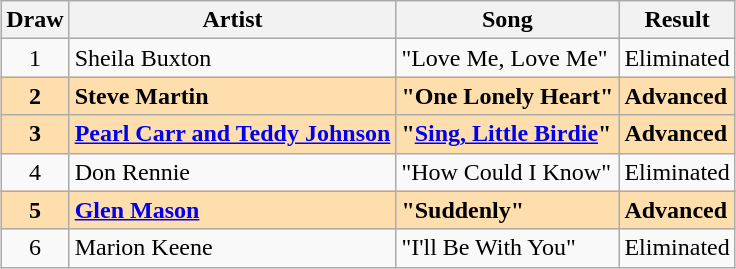<table class="sortable wikitable" style="margin: 1em auto 1em auto">
<tr>
<th>Draw</th>
<th>Artist</th>
<th>Song</th>
<th>Result</th>
</tr>
<tr>
<td style="text-align:center;">1</td>
<td>Sheila Buxton</td>
<td>"Love Me, Love Me"</td>
<td>Eliminated</td>
</tr>
<tr style="font-weight: bold; background: navajowhite;">
<td style="text-align:center;">2</td>
<td>Steve Martin</td>
<td>"One Lonely Heart"</td>
<td>Advanced</td>
</tr>
<tr style="font-weight: bold; background: navajowhite;">
<td style="text-align:center;">3</td>
<td><a href='#'>Pearl Carr and Teddy Johnson</a></td>
<td>"<a href='#'>Sing, Little Birdie</a>"</td>
<td>Advanced</td>
</tr>
<tr>
<td style="text-align:center;">4</td>
<td>Don Rennie</td>
<td>"How Could I Know"</td>
<td>Eliminated</td>
</tr>
<tr style="font-weight: bold; background: navajowhite;">
<td style="text-align:center;">5</td>
<td><a href='#'>Glen Mason</a></td>
<td>"Suddenly"</td>
<td>Advanced</td>
</tr>
<tr>
<td style="text-align:center;">6</td>
<td>Marion Keene</td>
<td>"I'll Be With You"</td>
<td>Eliminated</td>
</tr>
</table>
